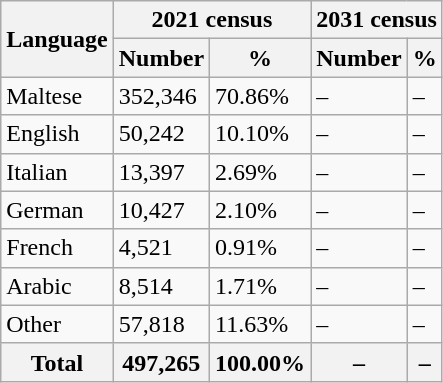<table class="wikitable sortable">
<tr>
<th rowspan="2">Language</th>
<th colspan="2">2021 census</th>
<th colspan="2">2031 census</th>
</tr>
<tr>
<th>Number</th>
<th>%</th>
<th>Number</th>
<th>%</th>
</tr>
<tr>
<td>Maltese</td>
<td>352,346</td>
<td>70.86%</td>
<td>–</td>
<td>–</td>
</tr>
<tr>
<td>English</td>
<td>50,242</td>
<td>10.10%</td>
<td>–</td>
<td>–</td>
</tr>
<tr>
<td>Italian</td>
<td>13,397</td>
<td>2.69%</td>
<td>–</td>
<td>–</td>
</tr>
<tr>
<td>German</td>
<td>10,427</td>
<td>2.10%</td>
<td>–</td>
<td>–</td>
</tr>
<tr>
<td>French</td>
<td>4,521</td>
<td>0.91%</td>
<td>–</td>
<td>–</td>
</tr>
<tr>
<td>Arabic</td>
<td>8,514</td>
<td>1.71%</td>
<td>–</td>
<td>–</td>
</tr>
<tr>
<td>Other</td>
<td>57,818</td>
<td>11.63%</td>
<td>–</td>
<td>–</td>
</tr>
<tr>
<th>Total</th>
<th>497,265</th>
<th>100.00%</th>
<th>–</th>
<th>–</th>
</tr>
</table>
